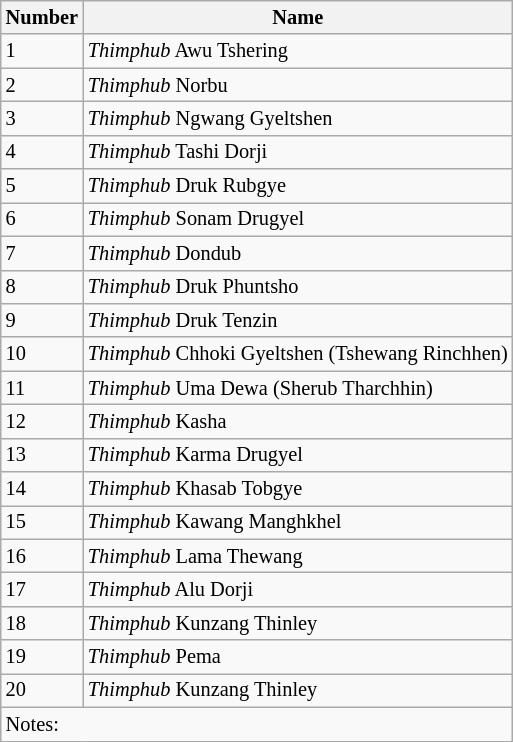<table class=wikitable style="font-size: 85%;">
<tr>
<th>Number</th>
<th>Name</th>
</tr>
<tr>
<td>1</td>
<td><em>Thimphub</em> Awu Tshering</td>
</tr>
<tr>
<td>2</td>
<td><em>Thimphub</em> Norbu</td>
</tr>
<tr>
<td>3</td>
<td><em>Thimphub</em> Ngwang Gyeltshen</td>
</tr>
<tr>
<td>4</td>
<td><em>Thimphub</em> Tashi Dorji</td>
</tr>
<tr>
<td>5</td>
<td><em>Thimphub</em> Druk Rubgye</td>
</tr>
<tr>
<td>6</td>
<td><em>Thimphub</em> Sonam Drugyel</td>
</tr>
<tr>
<td>7</td>
<td><em>Thimphub</em> Dondub</td>
</tr>
<tr>
<td>8</td>
<td><em>Thimphub</em> Druk Phuntsho</td>
</tr>
<tr>
<td>9</td>
<td><em>Thimphub</em> Druk Tenzin</td>
</tr>
<tr>
<td>10</td>
<td><em>Thimphub</em> Chhoki Gyeltshen (Tshewang Rinchhen)</td>
</tr>
<tr>
<td>11</td>
<td><em>Thimphub</em> Uma Dewa (Sherub Tharchhin)</td>
</tr>
<tr>
<td>12</td>
<td><em>Thimphub</em> Kasha</td>
</tr>
<tr>
<td>13</td>
<td><em>Thimphub</em> Karma Drugyel</td>
</tr>
<tr>
<td>14</td>
<td><em>Thimphub</em> Khasab Tobgye</td>
</tr>
<tr>
<td>15</td>
<td><em>Thimphub</em> Kawang Manghkhel</td>
</tr>
<tr>
<td>16</td>
<td><em>Thimphub</em> Lama Thewang</td>
</tr>
<tr>
<td>17</td>
<td><em>Thimphub</em> Alu Dorji</td>
</tr>
<tr>
<td>18</td>
<td><em>Thimphub</em> Kunzang Thinley</td>
</tr>
<tr>
<td>19</td>
<td><em>Thimphub</em> Pema</td>
</tr>
<tr>
<td>20</td>
<td><em>Thimphub</em> Kunzang Thinley</td>
</tr>
<tr>
<td colspan=2>Notes:<br></td>
</tr>
<tr>
</tr>
</table>
